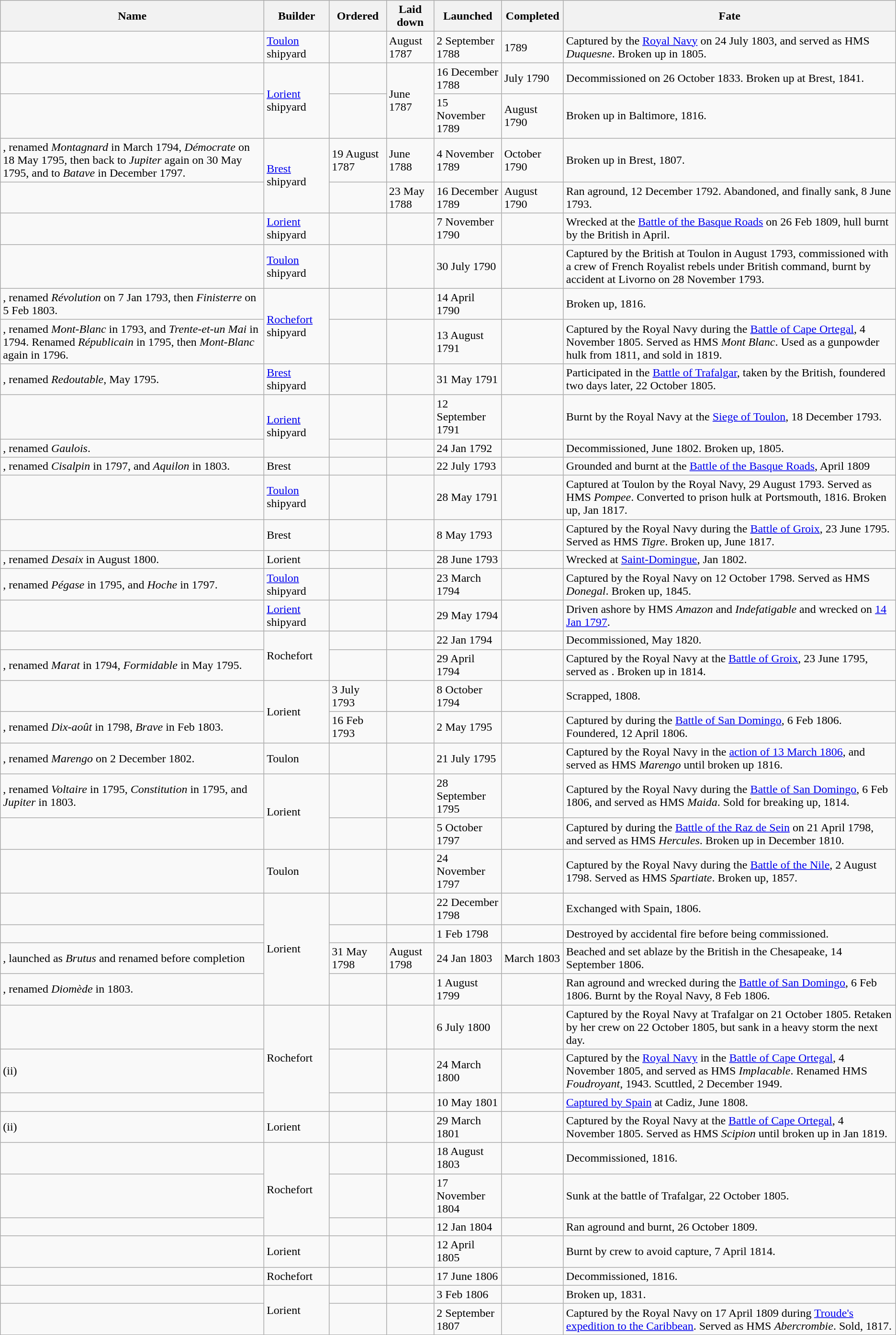<table class="wikitable sortable">
<tr>
<th>Name</th>
<th>Builder</th>
<th>Ordered</th>
<th>Laid down</th>
<th>Launched</th>
<th>Completed</th>
<th>Fate</th>
</tr>
<tr>
<td></td>
<td><a href='#'>Toulon</a> shipyard</td>
<td></td>
<td>August 1787</td>
<td>2 September 1788</td>
<td>1789</td>
<td>Captured by the <a href='#'>Royal Navy</a> on 24 July 1803, and served as HMS <em>Duquesne</em>. Broken up in 1805.</td>
</tr>
<tr>
<td></td>
<td rowspan="2"><a href='#'>Lorient</a> shipyard</td>
<td></td>
<td rowspan="2">June 1787</td>
<td>16 December 1788</td>
<td>July 1790</td>
<td>Decommissioned on 26 October 1833. Broken up at Brest, 1841.</td>
</tr>
<tr>
<td></td>
<td></td>
<td>15 November 1789</td>
<td>August 1790</td>
<td>Broken up in Baltimore, 1816.</td>
</tr>
<tr>
<td>, renamed <em>Montagnard</em> in March 1794, <em>Démocrate</em> on 18 May 1795, then back to <em>Jupiter</em> again on 30 May 1795, and to <em>Batave</em> in December 1797.</td>
<td rowspan="2"><a href='#'>Brest</a> shipyard</td>
<td>19 August 1787</td>
<td>June 1788</td>
<td>4 November 1789</td>
<td>October 1790</td>
<td>Broken up in Brest, 1807.</td>
</tr>
<tr>
<td></td>
<td></td>
<td>23 May 1788</td>
<td>16 December 1789</td>
<td>August 1790</td>
<td>Ran aground, 12 December 1792. Abandoned, and finally sank, 8 June 1793.</td>
</tr>
<tr>
<td></td>
<td><a href='#'>Lorient</a> shipyard</td>
<td></td>
<td></td>
<td>7 November 1790</td>
<td></td>
<td>Wrecked at the <a href='#'>Battle of the Basque Roads</a> on 26 Feb 1809, hull burnt by the British in April.</td>
</tr>
<tr>
<td></td>
<td><a href='#'>Toulon</a> shipyard</td>
<td></td>
<td></td>
<td>30 July 1790</td>
<td></td>
<td>Captured by the British at Toulon in August 1793, commissioned with a crew of French Royalist rebels under British command, burnt by accident at Livorno on 28 November 1793.</td>
</tr>
<tr>
<td>, renamed <em>Révolution</em> on 7 Jan 1793, then <em>Finisterre</em> on 5 Feb 1803.</td>
<td rowspan="2"><a href='#'>Rochefort</a> shipyard</td>
<td></td>
<td></td>
<td>14 April 1790</td>
<td></td>
<td>Broken up, 1816.</td>
</tr>
<tr>
<td>, renamed <em>Mont-Blanc</em> in 1793, and <em>Trente-et-un Mai</em> in 1794. Renamed <em>Républicain</em> in 1795, then <em>Mont-Blanc</em> again in 1796.</td>
<td></td>
<td></td>
<td>13 August 1791</td>
<td></td>
<td>Captured by the Royal Navy during the <a href='#'>Battle of Cape Ortegal</a>, 4 November 1805. Served as HMS <em>Mont Blanc</em>. Used as a gunpowder hulk from 1811, and sold in 1819.</td>
</tr>
<tr>
<td>, renamed <em>Redoutable</em>, May 1795.</td>
<td><a href='#'>Brest</a> shipyard</td>
<td></td>
<td></td>
<td>31 May 1791</td>
<td></td>
<td>Participated in the <a href='#'>Battle of Trafalgar</a>, taken by the British, foundered two days later, 22 October 1805.</td>
</tr>
<tr>
<td></td>
<td rowspan="2"><a href='#'>Lorient</a> shipyard</td>
<td></td>
<td></td>
<td>12 September 1791</td>
<td></td>
<td>Burnt by the Royal Navy at the <a href='#'>Siege of Toulon</a>, 18 December 1793.</td>
</tr>
<tr>
<td>, renamed <em>Gaulois</em>.</td>
<td></td>
<td></td>
<td>24 Jan 1792</td>
<td></td>
<td>Decommissioned, June 1802. Broken up, 1805.</td>
</tr>
<tr>
<td>, renamed <em>Cisalpin</em> in 1797, and <em>Aquilon</em> in 1803.</td>
<td>Brest</td>
<td></td>
<td></td>
<td>22 July 1793</td>
<td></td>
<td>Grounded and burnt at the <a href='#'>Battle of the Basque Roads</a>, April 1809</td>
</tr>
<tr>
<td></td>
<td><a href='#'>Toulon</a> shipyard</td>
<td></td>
<td></td>
<td>28 May 1791</td>
<td></td>
<td>Captured at Toulon by the Royal Navy, 29 August 1793. Served as HMS <em>Pompee</em>. Converted to prison hulk at Portsmouth, 1816. Broken up, Jan 1817.</td>
</tr>
<tr>
<td></td>
<td>Brest</td>
<td></td>
<td></td>
<td>8 May 1793</td>
<td></td>
<td>Captured by the Royal Navy during the <a href='#'>Battle of Groix</a>, 23 June 1795. Served as HMS <em>Tigre</em>. Broken up, June 1817.</td>
</tr>
<tr>
<td>, renamed <em>Desaix</em> in August 1800.</td>
<td>Lorient</td>
<td></td>
<td></td>
<td>28 June 1793</td>
<td></td>
<td>Wrecked at <a href='#'>Saint-Domingue</a>, Jan 1802.</td>
</tr>
<tr>
<td>, renamed <em>Pégase</em> in 1795, and <em>Hoche</em> in 1797.</td>
<td><a href='#'>Toulon</a> shipyard</td>
<td></td>
<td></td>
<td>23 March 1794</td>
<td></td>
<td>Captured by the Royal Navy on 12 October 1798. Served as HMS <em>Donegal</em>. Broken up, 1845.</td>
</tr>
<tr>
<td></td>
<td><a href='#'>Lorient</a> shipyard</td>
<td></td>
<td></td>
<td>29 May 1794</td>
<td></td>
<td>Driven ashore by HMS <em>Amazon</em> and <em>Indefatigable</em> and wrecked on <a href='#'>14 Jan 1797</a>.</td>
</tr>
<tr>
<td></td>
<td rowspan="2">Rochefort</td>
<td></td>
<td></td>
<td>22 Jan 1794</td>
<td></td>
<td>Decommissioned, May 1820.</td>
</tr>
<tr>
<td>, renamed <em>Marat</em> in 1794, <em>Formidable</em> in May 1795.</td>
<td></td>
<td></td>
<td>29 April 1794</td>
<td></td>
<td>Captured by the Royal Navy at the <a href='#'>Battle of Groix</a>, 23 June 1795, served as . Broken up in 1814.</td>
</tr>
<tr>
<td></td>
<td rowspan="2">Lorient</td>
<td>3 July 1793</td>
<td></td>
<td>8 October 1794</td>
<td></td>
<td>Scrapped, 1808.</td>
</tr>
<tr>
<td>, renamed <em>Dix-août</em> in 1798, <em>Brave</em> in Feb 1803.</td>
<td>16 Feb 1793</td>
<td></td>
<td>2 May 1795</td>
<td></td>
<td>Captured by  during the <a href='#'>Battle of San Domingo</a>, 6 Feb 1806. Foundered, 12 April 1806.</td>
</tr>
<tr>
<td>, renamed <em>Marengo</em> on 2 December 1802.</td>
<td>Toulon</td>
<td></td>
<td></td>
<td>21 July 1795</td>
<td></td>
<td>Captured by the Royal Navy in the <a href='#'>action of 13 March 1806</a>, and served as HMS <em>Marengo</em> until broken up 1816.</td>
</tr>
<tr>
<td>, renamed <em>Voltaire</em> in 1795, <em>Constitution</em> in 1795, and <em>Jupiter</em> in 1803.</td>
<td rowspan="2">Lorient</td>
<td></td>
<td></td>
<td>28 September 1795</td>
<td></td>
<td>Captured by the Royal Navy during the <a href='#'>Battle of San Domingo</a>, 6 Feb 1806, and served as HMS <em>Maida</em>. Sold for breaking up, 1814.</td>
</tr>
<tr>
<td></td>
<td></td>
<td></td>
<td>5 October 1797</td>
<td></td>
<td>Captured by  during the <a href='#'>Battle of the Raz de Sein</a> on 21 April 1798, and served as HMS <em>Hercules</em>. Broken up in December 1810.</td>
</tr>
<tr>
<td></td>
<td>Toulon</td>
<td></td>
<td></td>
<td>24 November 1797</td>
<td></td>
<td>Captured by the Royal Navy during the <a href='#'>Battle of the Nile</a>, 2 August 1798. Served as HMS <em>Spartiate</em>. Broken up, 1857.</td>
</tr>
<tr>
<td></td>
<td rowspan="4">Lorient</td>
<td></td>
<td></td>
<td>22 December 1798</td>
<td></td>
<td>Exchanged with Spain, 1806.</td>
</tr>
<tr>
<td></td>
<td></td>
<td></td>
<td>1 Feb 1798</td>
<td></td>
<td>Destroyed by accidental fire before being commissioned.</td>
</tr>
<tr>
<td>, launched as <em>Brutus</em> and renamed before completion</td>
<td>31 May 1798</td>
<td>August 1798</td>
<td>24 Jan 1803</td>
<td>March 1803</td>
<td>Beached and set ablaze by the British in the Chesapeake, 14 September 1806.</td>
</tr>
<tr>
<td>, renamed <em>Diomède</em> in 1803.</td>
<td></td>
<td></td>
<td>1 August 1799</td>
<td></td>
<td>Ran aground and wrecked during the <a href='#'>Battle of San Domingo</a>, 6 Feb 1806. Burnt by the Royal Navy, 8 Feb 1806.</td>
</tr>
<tr>
<td></td>
<td rowspan="3">Rochefort</td>
<td></td>
<td></td>
<td>6 July 1800</td>
<td></td>
<td>Captured by the Royal Navy at Trafalgar on 21 October 1805. Retaken by her crew on 22 October 1805, but sank in a heavy storm the next day.</td>
</tr>
<tr>
<td> (ii)</td>
<td></td>
<td></td>
<td>24 March 1800</td>
<td></td>
<td>Captured by the <a href='#'>Royal Navy</a> in the <a href='#'>Battle of Cape Ortegal</a>, 4 November 1805, and served as HMS <em>Implacable</em>. Renamed HMS <em>Foudroyant</em>, 1943. Scuttled, 2 December 1949.</td>
</tr>
<tr>
<td></td>
<td></td>
<td></td>
<td>10 May 1801</td>
<td></td>
<td><a href='#'>Captured by Spain</a> at Cadiz, June 1808.</td>
</tr>
<tr>
<td> (ii)</td>
<td>Lorient</td>
<td></td>
<td></td>
<td>29 March 1801</td>
<td></td>
<td>Captured by the Royal Navy at the <a href='#'>Battle of Cape Ortegal</a>, 4 November 1805. Served as HMS <em>Scipion</em> until broken up in Jan 1819.</td>
</tr>
<tr>
<td></td>
<td rowspan="3">Rochefort</td>
<td></td>
<td></td>
<td>18 August 1803</td>
<td></td>
<td>Decommissioned, 1816.</td>
</tr>
<tr>
<td></td>
<td></td>
<td></td>
<td>17 November 1804</td>
<td></td>
<td>Sunk at the battle of Trafalgar, 22 October 1805.</td>
</tr>
<tr>
<td></td>
<td></td>
<td></td>
<td>12 Jan 1804</td>
<td></td>
<td>Ran aground and burnt, 26 October 1809.</td>
</tr>
<tr>
<td></td>
<td>Lorient</td>
<td></td>
<td></td>
<td>12 April 1805</td>
<td></td>
<td>Burnt by crew to avoid capture, 7 April 1814.</td>
</tr>
<tr>
<td></td>
<td>Rochefort</td>
<td></td>
<td></td>
<td>17 June 1806</td>
<td></td>
<td>Decommissioned, 1816.</td>
</tr>
<tr>
<td></td>
<td rowspan="2">Lorient</td>
<td></td>
<td></td>
<td>3 Feb 1806</td>
<td></td>
<td>Broken up, 1831.</td>
</tr>
<tr>
<td></td>
<td></td>
<td></td>
<td>2 September 1807</td>
<td></td>
<td>Captured by the Royal Navy on 17 April 1809 during <a href='#'>Troude's expedition to the Caribbean</a>. Served as HMS <em>Abercrombie</em>. Sold, 1817.</td>
</tr>
</table>
